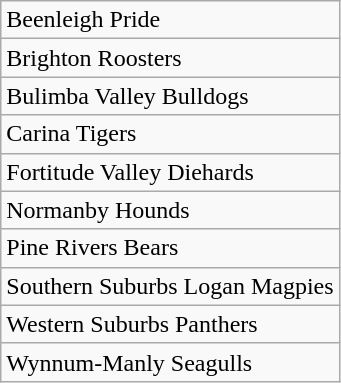<table class="wikitable">
<tr>
<td> Beenleigh Pride</td>
</tr>
<tr>
<td> Brighton Roosters</td>
</tr>
<tr>
<td> Bulimba Valley Bulldogs</td>
</tr>
<tr>
<td> Carina Tigers</td>
</tr>
<tr>
<td> Fortitude Valley Diehards</td>
</tr>
<tr>
<td> Normanby Hounds</td>
</tr>
<tr>
<td> Pine Rivers Bears</td>
</tr>
<tr>
<td> Southern Suburbs Logan Magpies</td>
</tr>
<tr>
<td> Western Suburbs Panthers</td>
</tr>
<tr>
<td> Wynnum-Manly Seagulls</td>
</tr>
</table>
